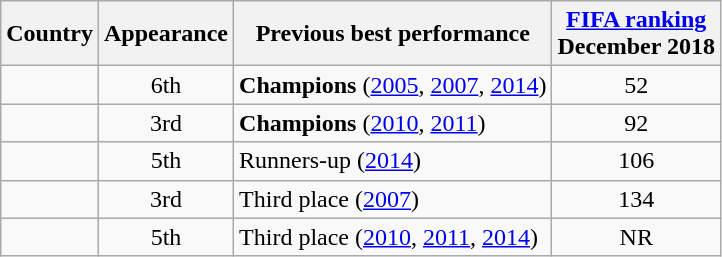<table class="wikitable sortable" style="text-align:left;">
<tr>
<th>Country</th>
<th>Appearance</th>
<th>Previous best performance</th>
<th data-sort-type="number"><a href='#'>FIFA ranking</a><br>December 2018</th>
</tr>
<tr>
<td></td>
<td align=center>6th</td>
<td><strong>Champions</strong> (<a href='#'>2005</a>, <a href='#'>2007</a>, <a href='#'>2014</a>)</td>
<td align=center>52</td>
</tr>
<tr>
<td></td>
<td align=center>3rd</td>
<td><strong>Champions</strong> (<a href='#'>2010</a>, <a href='#'>2011</a>)</td>
<td align=center>92</td>
</tr>
<tr>
<td></td>
<td align=center>5th</td>
<td>Runners-up (<a href='#'>2014</a>)</td>
<td align=center>106</td>
</tr>
<tr>
<td></td>
<td align=center>3rd</td>
<td>Third place (<a href='#'>2007</a>)</td>
<td align=center>134</td>
</tr>
<tr>
<td></td>
<td align=center>5th</td>
<td>Third place (<a href='#'>2010</a>, <a href='#'>2011</a>, <a href='#'>2014</a>)</td>
<td align=center>NR</td>
</tr>
</table>
